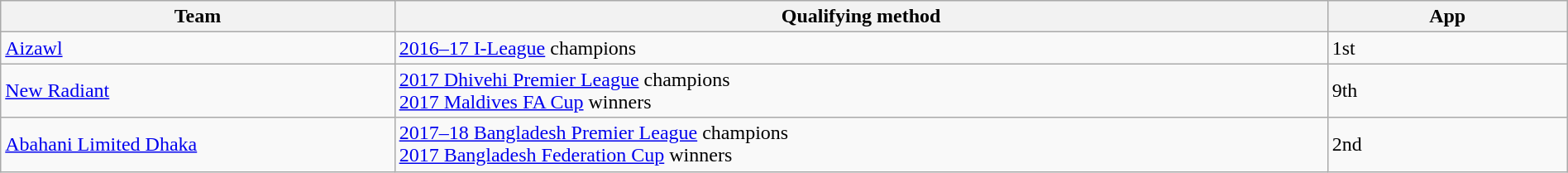<table class="wikitable" style="table-layout:fixed;width:100%;">
<tr>
<th width=25%>Team</th>
<th width=60%>Qualifying method</th>
<th width=15%>App </th>
</tr>
<tr>
<td> <a href='#'>Aizawl</a></td>
<td><a href='#'>2016–17 I-League</a> champions</td>
<td>1st</td>
</tr>
<tr>
<td> <a href='#'>New Radiant</a></td>
<td><a href='#'>2017 Dhivehi Premier League</a> champions<br><a href='#'>2017 Maldives FA Cup</a> winners</td>
<td>9th </td>
</tr>
<tr>
<td> <a href='#'>Abahani Limited Dhaka</a></td>
<td><a href='#'>2017–18 Bangladesh Premier League</a> champions<br><a href='#'>2017 Bangladesh Federation Cup</a> winners</td>
<td>2nd </td>
</tr>
</table>
